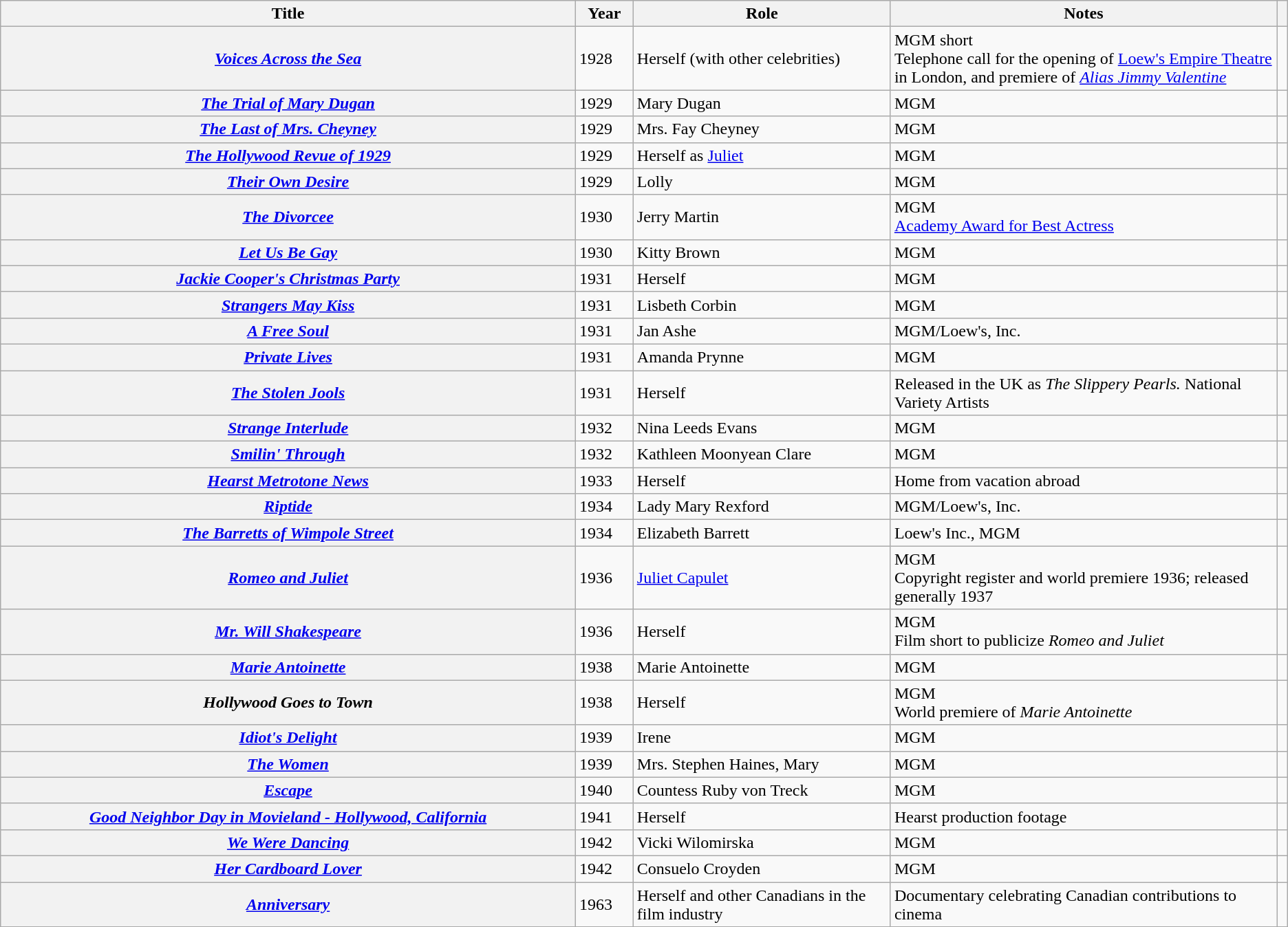<table class="wikitable sortable plainrowheaders">
<tr>
<th scope="col">Title</th>
<th scope="col">Year</th>
<th scope="col" width = 20% class="unsortable">Role</th>
<th scope="col" width = 30% class="unsortable">Notes</th>
<th scope="col" class="unsortable"></th>
</tr>
<tr>
<th scope="row"><em><a href='#'>Voices Across the Sea</a></em></th>
<td>1928</td>
<td>Herself (with other celebrities)</td>
<td>MGM short<br>Telephone call for the opening of <a href='#'>Loew's Empire Theatre</a> in London, and premiere of <em><a href='#'>Alias Jimmy Valentine</a></em></td>
<td align="center"></td>
</tr>
<tr>
<th scope="row" data-sort-value="Trial of Mary Dugan, The"><em><a href='#'>The Trial of Mary Dugan</a></em></th>
<td>1929</td>
<td>Mary Dugan</td>
<td>MGM</td>
<td align="center"></td>
</tr>
<tr>
<th scope="row" data-sort-value="Last of Mrs. Cheyney, The"><em><a href='#'>The Last of Mrs. Cheyney</a></em></th>
<td>1929</td>
<td>Mrs. Fay Cheyney</td>
<td>MGM</td>
<td align="center"></td>
</tr>
<tr>
<th scope="row" data-sort-value="Hollywood Revue of 1929, The"><em><a href='#'>The Hollywood Revue of 1929</a></em></th>
<td>1929</td>
<td>Herself as <a href='#'>Juliet</a></td>
<td>MGM</td>
<td align="center"></td>
</tr>
<tr>
<th scope="row"><em><a href='#'>Their Own Desire</a></em></th>
<td>1929</td>
<td>Lolly</td>
<td>MGM</td>
<td align="center"></td>
</tr>
<tr>
<th scope="row" data-sort-value="Divorcee, The"><em><a href='#'>The Divorcee</a></em></th>
<td>1930</td>
<td>Jerry Martin</td>
<td>MGM<br><a href='#'>Academy Award for Best Actress</a></td>
<td align="center"></td>
</tr>
<tr>
<th scope="row"><em><a href='#'>Let Us Be Gay</a></em></th>
<td>1930</td>
<td>Kitty Brown</td>
<td>MGM</td>
<td align="center"></td>
</tr>
<tr>
<th scope="row"><em><a href='#'>Jackie Cooper's Christmas Party</a></em></th>
<td>1931</td>
<td>Herself</td>
<td>MGM</td>
<td align="center"></td>
</tr>
<tr>
<th scope="row"><em><a href='#'>Strangers May Kiss</a></em></th>
<td>1931</td>
<td>Lisbeth Corbin</td>
<td>MGM</td>
<td align="center"></td>
</tr>
<tr>
<th scope="row" data-sort-value="Free Soul, A"><em><a href='#'>A Free Soul</a></em></th>
<td>1931</td>
<td>Jan Ashe</td>
<td>MGM/Loew's, Inc.</td>
<td align="center"></td>
</tr>
<tr>
<th scope="row"><em><a href='#'>Private Lives</a></em></th>
<td>1931</td>
<td>Amanda Prynne</td>
<td>MGM</td>
<td align="center"></td>
</tr>
<tr>
<th scope="row" data-sort-value="Stolen Jools, The"><em><a href='#'>The Stolen Jools</a></em></th>
<td>1931</td>
<td>Herself</td>
<td>Released in the UK as <em>The Slippery Pearls.</em> National Variety Artists</td>
<td align="center"></td>
</tr>
<tr>
<th scope="row"><em><a href='#'>Strange Interlude</a></em></th>
<td>1932</td>
<td>Nina Leeds Evans</td>
<td>MGM</td>
<td align="center"></td>
</tr>
<tr>
<th scope="row"><em><a href='#'>Smilin' Through</a></em></th>
<td>1932</td>
<td>Kathleen Moonyean Clare</td>
<td>MGM</td>
<td align="center"></td>
</tr>
<tr>
<th scope="row"><em><a href='#'>Hearst Metrotone News</a></em></th>
<td>1933</td>
<td>Herself</td>
<td>Home from vacation abroad</td>
<td align="center"></td>
</tr>
<tr>
<th scope="row"><em><a href='#'>Riptide</a></em></th>
<td>1934</td>
<td>Lady Mary Rexford</td>
<td>MGM/Loew's, Inc.</td>
<td align="center"></td>
</tr>
<tr>
<th scope="row" data-sort-value="Barretts of Wimpole Street, The"><em><a href='#'>The Barretts of Wimpole Street</a></em></th>
<td>1934</td>
<td>Elizabeth Barrett</td>
<td>Loew's Inc., MGM</td>
<td align="center"></td>
</tr>
<tr>
<th scope="row"><em><a href='#'>Romeo and Juliet</a></em></th>
<td>1936</td>
<td><a href='#'>Juliet Capulet</a></td>
<td>MGM<br>Copyright register and world premiere 1936; released generally 1937</td>
<td align="center"></td>
</tr>
<tr>
<th scope="row"><em><a href='#'>Mr. Will Shakespeare</a></em></th>
<td>1936</td>
<td>Herself</td>
<td>MGM<br>Film short to publicize <em>Romeo and Juliet</em></td>
<td align="center"></td>
</tr>
<tr>
<th scope="row"><em><a href='#'>Marie Antoinette</a></em></th>
<td>1938</td>
<td>Marie Antoinette</td>
<td>MGM</td>
<td align="center"></td>
</tr>
<tr>
<th scope="row"><em>Hollywood Goes to Town</em></th>
<td>1938</td>
<td>Herself</td>
<td>MGM<br>World premiere of <em>Marie Antoinette</em></td>
<td align="center"></td>
</tr>
<tr>
<th scope="row"><em><a href='#'>Idiot's Delight</a></em></th>
<td>1939</td>
<td>Irene</td>
<td>MGM</td>
<td align="center"></td>
</tr>
<tr>
<th scope="row" data-sort-value="Women, The"><em><a href='#'>The Women</a></em></th>
<td>1939</td>
<td>Mrs. Stephen Haines, Mary</td>
<td>MGM</td>
<td align="center"></td>
</tr>
<tr>
<th scope="row"><em><a href='#'>Escape</a></em></th>
<td>1940</td>
<td>Countess Ruby von Treck</td>
<td>MGM</td>
<td align="center"></td>
</tr>
<tr>
<th scope="row"><em><a href='#'>Good Neighbor Day in Movieland - Hollywood, California</a></em></th>
<td>1941</td>
<td>Herself</td>
<td>Hearst production footage</td>
<td align="center"></td>
</tr>
<tr>
<th scope="row"><em><a href='#'>We Were Dancing</a></em></th>
<td>1942</td>
<td>Vicki Wilomirska</td>
<td>MGM</td>
<td align="center"></td>
</tr>
<tr>
<th scope="row"><em><a href='#'>Her Cardboard Lover</a></em></th>
<td>1942</td>
<td>Consuelo Croyden</td>
<td>MGM</td>
<td align="center"></td>
</tr>
<tr>
<th scope="row"><em><a href='#'>Anniversary</a></em></th>
<td>1963</td>
<td>Herself and other Canadians in the film industry</td>
<td>Documentary celebrating Canadian contributions to cinema</td>
<td align="center"></td>
</tr>
<tr>
</tr>
</table>
